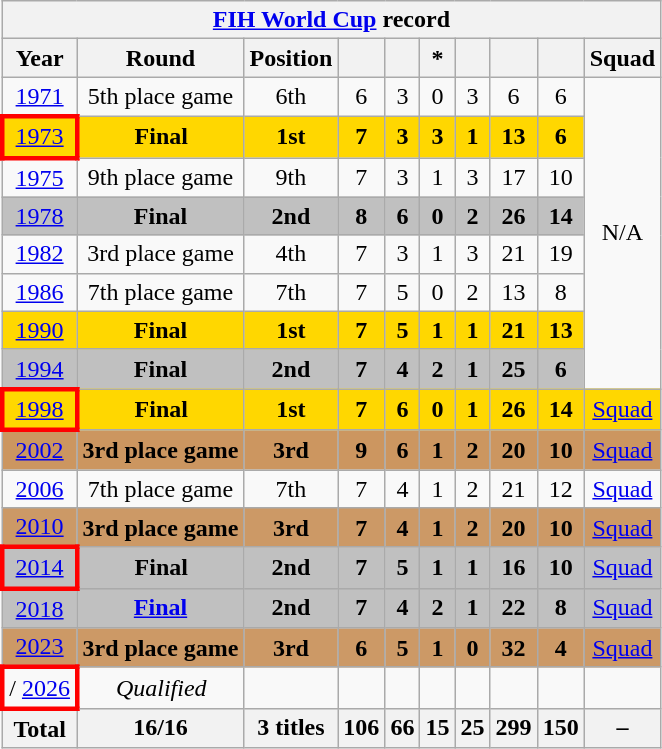<table class="wikitable" style="text-align: center;">
<tr>
<th colspan=10><a href='#'>FIH World Cup</a> record</th>
</tr>
<tr>
<th>Year</th>
<th>Round</th>
<th>Position</th>
<th></th>
<th></th>
<th>*</th>
<th></th>
<th></th>
<th></th>
<th>Squad</th>
</tr>
<tr>
<td> <a href='#'>1971</a></td>
<td>5th place game</td>
<td>6th</td>
<td>6</td>
<td>3</td>
<td>0</td>
<td>3</td>
<td>6</td>
<td>6</td>
<td rowspan=8>N/A</td>
</tr>
<tr bgcolor=gold>
<td style="border: 3px solid red"> <a href='#'>1973</a></td>
<td><strong>Final</strong></td>
<td><strong>1st</strong></td>
<td><strong>7</strong></td>
<td><strong>3</strong></td>
<td><strong>3</strong></td>
<td><strong>1</strong></td>
<td><strong>13</strong></td>
<td><strong>6</strong></td>
</tr>
<tr>
<td> <a href='#'>1975</a></td>
<td>9th place game</td>
<td>9th</td>
<td>7</td>
<td>3</td>
<td>1</td>
<td>3</td>
<td>17</td>
<td>10</td>
</tr>
<tr bgcolor=silver>
<td> <a href='#'>1978</a></td>
<td><strong>Final</strong></td>
<td><strong>2nd</strong></td>
<td><strong>8</strong></td>
<td><strong>6</strong></td>
<td><strong>0</strong></td>
<td><strong>2</strong></td>
<td><strong>26</strong></td>
<td><strong>14</strong></td>
</tr>
<tr>
<td> <a href='#'>1982</a></td>
<td>3rd place game</td>
<td>4th</td>
<td>7</td>
<td>3</td>
<td>1</td>
<td>3</td>
<td>21</td>
<td>19</td>
</tr>
<tr>
<td> <a href='#'>1986</a></td>
<td>7th place game</td>
<td>7th</td>
<td>7</td>
<td>5</td>
<td>0</td>
<td>2</td>
<td>13</td>
<td>8</td>
</tr>
<tr bgcolor=gold>
<td> <a href='#'>1990</a></td>
<td><strong>Final</strong></td>
<td><strong>1st</strong></td>
<td><strong>7</strong></td>
<td><strong>5</strong></td>
<td><strong>1</strong></td>
<td><strong>1</strong></td>
<td><strong>21</strong></td>
<td><strong>13</strong></td>
</tr>
<tr bgcolor=silver>
<td> <a href='#'>1994</a></td>
<td><strong>Final</strong></td>
<td><strong>2nd</strong></td>
<td><strong>7</strong></td>
<td><strong>4</strong></td>
<td><strong>2</strong></td>
<td><strong>1</strong></td>
<td><strong>25</strong></td>
<td><strong>6</strong></td>
</tr>
<tr bgcolor=gold>
<td style="border: 3px solid red"> <a href='#'>1998</a></td>
<td><strong>Final</strong></td>
<td><strong>1st</strong></td>
<td><strong>7</strong></td>
<td><strong>6</strong></td>
<td><strong>0</strong></td>
<td><strong>1</strong></td>
<td><strong>26</strong></td>
<td><strong>14</strong></td>
<td><a href='#'>Squad</a></td>
</tr>
<tr bgcolor=cc966>
<td> <a href='#'>2002</a></td>
<td><strong>3rd place game</strong></td>
<td><strong>3rd</strong></td>
<td><strong>9</strong></td>
<td><strong>6</strong></td>
<td><strong>1</strong></td>
<td><strong>2</strong></td>
<td><strong>20</strong></td>
<td><strong>10</strong></td>
<td><a href='#'>Squad</a></td>
</tr>
<tr>
<td> <a href='#'>2006</a></td>
<td>7th place game</td>
<td>7th</td>
<td>7</td>
<td>4</td>
<td>1</td>
<td>2</td>
<td>21</td>
<td>12</td>
<td><a href='#'>Squad</a></td>
</tr>
<tr bgcolor=cc9966>
<td> <a href='#'>2010</a></td>
<td><strong>3rd place game</strong></td>
<td><strong>3rd</strong></td>
<td><strong>7</strong></td>
<td><strong>4</strong></td>
<td><strong>1</strong></td>
<td><strong>2</strong></td>
<td><strong>20</strong></td>
<td><strong>10</strong></td>
<td><a href='#'>Squad</a></td>
</tr>
<tr bgcolor=silver>
<td style="border: 3px solid red"> <a href='#'>2014</a></td>
<td><strong>Final</strong></td>
<td><strong>2nd</strong></td>
<td><strong>7</strong></td>
<td><strong>5</strong></td>
<td><strong>1</strong></td>
<td><strong>1</strong></td>
<td><strong>16</strong></td>
<td><strong>10</strong></td>
<td><a href='#'>Squad</a></td>
</tr>
<tr bgcolor=silver>
<td> <a href='#'>2018</a></td>
<td><strong><a href='#'>Final</a></strong></td>
<td><strong>2nd</strong></td>
<td><strong>7</strong></td>
<td><strong>4</strong></td>
<td><strong>2</strong></td>
<td><strong>1</strong></td>
<td><strong>22</strong></td>
<td><strong>8</strong></td>
<td><a href='#'>Squad</a></td>
</tr>
<tr bgcolor=cc9966>
<td> <a href='#'>2023</a></td>
<td><strong>3rd place game</strong></td>
<td><strong>3rd</strong></td>
<td><strong>6</strong></td>
<td><strong>5</strong></td>
<td><strong>1</strong></td>
<td><strong>0</strong></td>
<td><strong>32</strong></td>
<td><strong>4</strong></td>
<td><a href='#'>Squad</a></td>
</tr>
<tr>
<td style="border: 3px solid red"> /  <a href='#'>2026</a></td>
<td><em>Qualified</em></td>
<td></td>
<td></td>
<td></td>
<td></td>
<td></td>
<td></td>
<td></td>
<td></td>
</tr>
<tr>
<th>Total</th>
<th>16/16</th>
<th>3 titles</th>
<th>106</th>
<th>66</th>
<th>15</th>
<th>25</th>
<th>299</th>
<th>150</th>
<th>–</th>
</tr>
</table>
